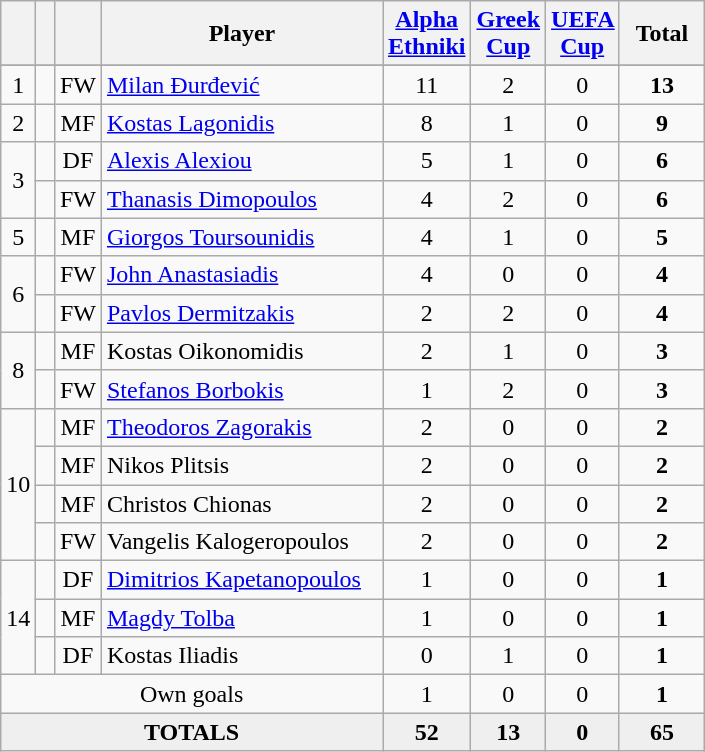<table class="wikitable sortable" style="text-align:center">
<tr>
<th width=5></th>
<th width=5></th>
<th width=5></th>
<th width=180>Player</th>
<th width=30><a href='#'>Alpha Ethniki</a></th>
<th width=30><a href='#'>Greek Cup</a></th>
<th width=30><a href='#'>UEFA Cup</a></th>
<th width=50>Total</th>
</tr>
<tr>
</tr>
<tr>
<td>1</td>
<td></td>
<td>FW</td>
<td align=left> <a href='#'>Milan Đurđević</a></td>
<td>11</td>
<td>2</td>
<td>0</td>
<td><strong>13</strong></td>
</tr>
<tr>
<td>2</td>
<td></td>
<td>MF</td>
<td align=left> <a href='#'>Kostas Lagonidis</a></td>
<td>8</td>
<td>1</td>
<td>0</td>
<td><strong>9</strong></td>
</tr>
<tr>
<td rowspan=2>3</td>
<td></td>
<td>DF</td>
<td align=left> <a href='#'>Alexis Alexiou</a></td>
<td>5</td>
<td>1</td>
<td>0</td>
<td><strong>6</strong></td>
</tr>
<tr>
<td></td>
<td>FW</td>
<td align=left> <a href='#'>Thanasis Dimopoulos</a></td>
<td>4</td>
<td>2</td>
<td>0</td>
<td><strong>6</strong></td>
</tr>
<tr>
<td>5</td>
<td></td>
<td>MF</td>
<td align=left> <a href='#'>Giorgos Toursounidis</a></td>
<td>4</td>
<td>1</td>
<td>0</td>
<td><strong>5</strong></td>
</tr>
<tr>
<td rowspan=2>6</td>
<td></td>
<td>FW</td>
<td align=left> <a href='#'>John Anastasiadis</a></td>
<td>4</td>
<td>0</td>
<td>0</td>
<td><strong>4</strong></td>
</tr>
<tr>
<td></td>
<td>FW</td>
<td align=left> <a href='#'>Pavlos Dermitzakis</a></td>
<td>2</td>
<td>2</td>
<td>0</td>
<td><strong>4</strong></td>
</tr>
<tr>
<td rowspan=2>8</td>
<td></td>
<td>MF</td>
<td align=left> Kostas Oikonomidis</td>
<td>2</td>
<td>1</td>
<td>0</td>
<td><strong>3</strong></td>
</tr>
<tr>
<td></td>
<td>FW</td>
<td align=left> <a href='#'>Stefanos Borbokis</a></td>
<td>1</td>
<td>2</td>
<td>0</td>
<td><strong>3</strong></td>
</tr>
<tr>
<td rowspan=4>10</td>
<td></td>
<td>MF</td>
<td align=left> <a href='#'>Theodoros Zagorakis</a></td>
<td>2</td>
<td>0</td>
<td>0</td>
<td><strong>2</strong></td>
</tr>
<tr>
<td></td>
<td>MF</td>
<td align=left> Nikos Plitsis</td>
<td>2</td>
<td>0</td>
<td>0</td>
<td><strong>2</strong></td>
</tr>
<tr>
<td></td>
<td>MF</td>
<td align=left> Christos Chionas</td>
<td>2</td>
<td>0</td>
<td>0</td>
<td><strong>2</strong></td>
</tr>
<tr>
<td></td>
<td>FW</td>
<td align=left> Vangelis Kalogeropoulos</td>
<td>2</td>
<td>0</td>
<td>0</td>
<td><strong>2</strong></td>
</tr>
<tr>
<td rowspan=3>14</td>
<td></td>
<td>DF</td>
<td align=left> <a href='#'>Dimitrios Kapetanopoulos</a></td>
<td>1</td>
<td>0</td>
<td>0</td>
<td><strong>1</strong></td>
</tr>
<tr>
<td></td>
<td>MF</td>
<td align=left> <a href='#'>Magdy Tolba</a></td>
<td>1</td>
<td>0</td>
<td>0</td>
<td><strong>1</strong></td>
</tr>
<tr>
<td></td>
<td>DF</td>
<td align=left> Kostas Iliadis</td>
<td>0</td>
<td>1</td>
<td>0</td>
<td><strong>1</strong></td>
</tr>
<tr>
<td colspan="4">Own goals</td>
<td>1</td>
<td>0</td>
<td>0</td>
<td><strong>1</strong></td>
</tr>
<tr bgcolor="#EFEFEF">
<td colspan=4><strong>TOTALS</strong></td>
<td><strong>52</strong></td>
<td><strong>13</strong></td>
<td><strong>0</strong></td>
<td><strong>65</strong></td>
</tr>
</table>
